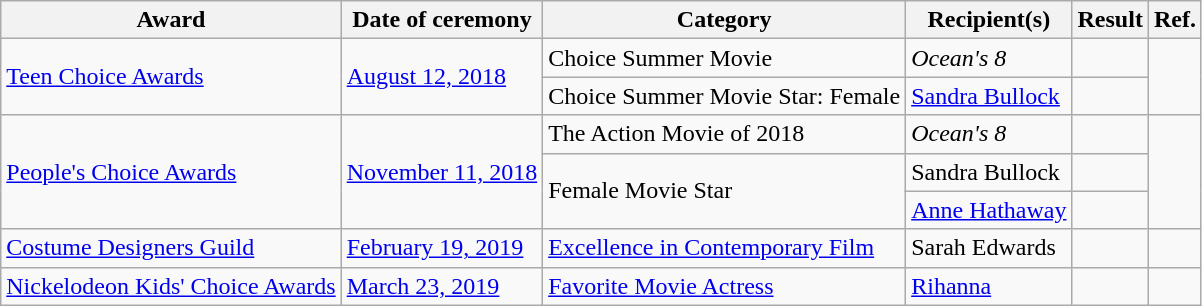<table class="wikitable sortable plainrowheaders">
<tr>
<th>Award</th>
<th>Date of ceremony</th>
<th>Category</th>
<th>Recipient(s)</th>
<th>Result</th>
<th>Ref.</th>
</tr>
<tr>
<td rowspan="2" scope="row"><a href='#'>Teen Choice Awards</a></td>
<td rowspan="2"><a href='#'>August 12, 2018</a></td>
<td>Choice Summer Movie</td>
<td><em>Ocean's 8</em></td>
<td></td>
<td rowspan="2"></td>
</tr>
<tr>
<td>Choice Summer Movie Star: Female</td>
<td><a href='#'>Sandra Bullock</a></td>
<td></td>
</tr>
<tr>
<td rowspan="3" scope="row"><a href='#'>People's Choice Awards</a></td>
<td rowspan="3"><a href='#'>November 11, 2018</a></td>
<td>The Action Movie of 2018</td>
<td><em>Ocean's 8</em></td>
<td></td>
<td rowspan="3"></td>
</tr>
<tr>
<td rowspan="2">Female Movie Star</td>
<td>Sandra Bullock</td>
<td></td>
</tr>
<tr>
<td><a href='#'>Anne Hathaway</a></td>
<td></td>
</tr>
<tr>
<td><a href='#'>Costume Designers Guild</a></td>
<td><a href='#'>February 19, 2019</a></td>
<td><a href='#'>Excellence in Contemporary Film</a></td>
<td>Sarah Edwards</td>
<td></td>
<td></td>
</tr>
<tr>
<td><a href='#'>Nickelodeon Kids' Choice Awards</a></td>
<td><a href='#'>March 23, 2019</a></td>
<td><a href='#'>Favorite Movie Actress</a></td>
<td><a href='#'>Rihanna</a></td>
<td></td>
<td></td>
</tr>
</table>
